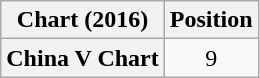<table class="wikitable plainrowheaders sortable" style="text-align:center;" border="1">
<tr>
<th scope="col">Chart (2016)</th>
<th scope="col">Position<br></th>
</tr>
<tr>
<th scope="row">China V Chart</th>
<td>9</td>
</tr>
</table>
